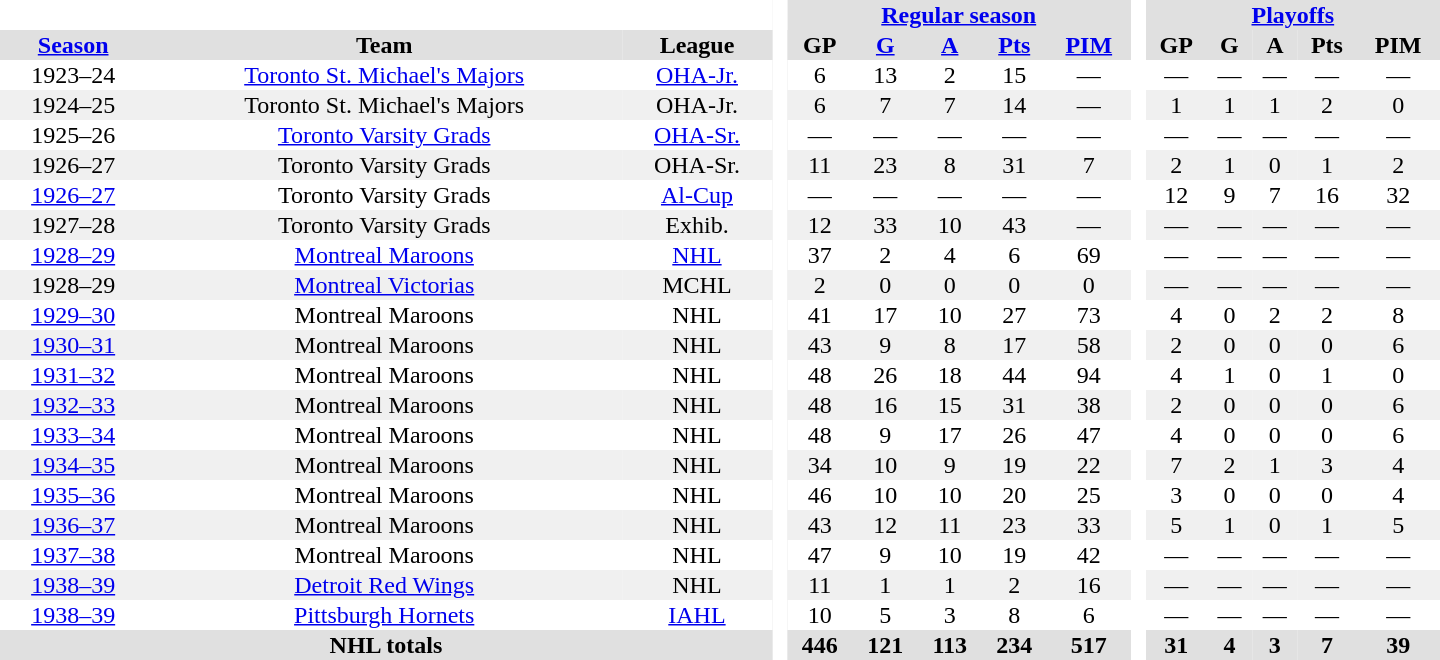<table border="0" cellpadding="1" cellspacing="0" style="text-align:center; width:60em">
<tr bgcolor="#e0e0e0">
<th colspan="3" bgcolor="#ffffff"> </th>
<th rowspan="99" bgcolor="#ffffff"> </th>
<th colspan="5"><a href='#'>Regular season</a></th>
<th rowspan="99" bgcolor="#ffffff"> </th>
<th colspan="5"><a href='#'>Playoffs</a></th>
</tr>
<tr bgcolor="#e0e0e0">
<th><a href='#'>Season</a></th>
<th>Team</th>
<th>League</th>
<th>GP</th>
<th><a href='#'>G</a></th>
<th><a href='#'>A</a></th>
<th><a href='#'>Pts</a></th>
<th><a href='#'>PIM</a></th>
<th>GP</th>
<th>G</th>
<th>A</th>
<th>Pts</th>
<th>PIM</th>
</tr>
<tr>
<td>1923–24</td>
<td><a href='#'>Toronto St. Michael's Majors</a></td>
<td><a href='#'>OHA-Jr.</a></td>
<td>6</td>
<td>13</td>
<td>2</td>
<td>15</td>
<td>—</td>
<td>—</td>
<td>—</td>
<td>—</td>
<td>—</td>
<td>—</td>
</tr>
<tr bgcolor="#f0f0f0">
<td>1924–25</td>
<td>Toronto St. Michael's Majors</td>
<td>OHA-Jr.</td>
<td>6</td>
<td>7</td>
<td>7</td>
<td>14</td>
<td>—</td>
<td>1</td>
<td>1</td>
<td>1</td>
<td>2</td>
<td>0</td>
</tr>
<tr>
<td>1925–26</td>
<td><a href='#'>Toronto Varsity Grads</a></td>
<td><a href='#'>OHA-Sr.</a></td>
<td>—</td>
<td>—</td>
<td>—</td>
<td>—</td>
<td>—</td>
<td>—</td>
<td>—</td>
<td>—</td>
<td>—</td>
<td>—</td>
</tr>
<tr bgcolor="#f0f0f0">
<td>1926–27</td>
<td>Toronto Varsity Grads</td>
<td>OHA-Sr.</td>
<td>11</td>
<td>23</td>
<td>8</td>
<td>31</td>
<td>7</td>
<td>2</td>
<td>1</td>
<td>0</td>
<td>1</td>
<td>2</td>
</tr>
<tr>
<td><a href='#'>1926–27</a></td>
<td>Toronto Varsity Grads</td>
<td><a href='#'>Al-Cup</a></td>
<td>—</td>
<td>—</td>
<td>—</td>
<td>—</td>
<td>—</td>
<td>12</td>
<td>9</td>
<td>7</td>
<td>16</td>
<td>32</td>
</tr>
<tr bgcolor="#f0f0f0">
<td>1927–28</td>
<td>Toronto Varsity Grads</td>
<td>Exhib.</td>
<td>12</td>
<td>33</td>
<td>10</td>
<td>43</td>
<td>—</td>
<td>—</td>
<td>—</td>
<td>—</td>
<td>—</td>
<td>—</td>
</tr>
<tr>
<td><a href='#'>1928–29</a></td>
<td><a href='#'>Montreal Maroons</a></td>
<td><a href='#'>NHL</a></td>
<td>37</td>
<td>2</td>
<td>4</td>
<td>6</td>
<td>69</td>
<td>—</td>
<td>—</td>
<td>—</td>
<td>—</td>
<td>—</td>
</tr>
<tr bgcolor="#f0f0f0">
<td>1928–29</td>
<td><a href='#'>Montreal Victorias</a></td>
<td>MCHL</td>
<td>2</td>
<td>0</td>
<td>0</td>
<td>0</td>
<td>0</td>
<td>—</td>
<td>—</td>
<td>—</td>
<td>—</td>
<td>—</td>
</tr>
<tr>
<td><a href='#'>1929–30</a></td>
<td>Montreal Maroons</td>
<td>NHL</td>
<td>41</td>
<td>17</td>
<td>10</td>
<td>27</td>
<td>73</td>
<td>4</td>
<td>0</td>
<td>2</td>
<td>2</td>
<td>8</td>
</tr>
<tr bgcolor="#f0f0f0">
<td><a href='#'>1930–31</a></td>
<td>Montreal Maroons</td>
<td>NHL</td>
<td>43</td>
<td>9</td>
<td>8</td>
<td>17</td>
<td>58</td>
<td>2</td>
<td>0</td>
<td>0</td>
<td>0</td>
<td>6</td>
</tr>
<tr>
<td><a href='#'>1931–32</a></td>
<td>Montreal Maroons</td>
<td>NHL</td>
<td>48</td>
<td>26</td>
<td>18</td>
<td>44</td>
<td>94</td>
<td>4</td>
<td>1</td>
<td>0</td>
<td>1</td>
<td>0</td>
</tr>
<tr bgcolor="#f0f0f0">
<td><a href='#'>1932–33</a></td>
<td>Montreal Maroons</td>
<td>NHL</td>
<td>48</td>
<td>16</td>
<td>15</td>
<td>31</td>
<td>38</td>
<td>2</td>
<td>0</td>
<td>0</td>
<td>0</td>
<td>6</td>
</tr>
<tr>
<td><a href='#'>1933–34</a></td>
<td>Montreal Maroons</td>
<td>NHL</td>
<td>48</td>
<td>9</td>
<td>17</td>
<td>26</td>
<td>47</td>
<td>4</td>
<td>0</td>
<td>0</td>
<td>0</td>
<td>6</td>
</tr>
<tr bgcolor="#f0f0f0">
<td><a href='#'>1934–35</a></td>
<td>Montreal Maroons</td>
<td>NHL</td>
<td>34</td>
<td>10</td>
<td>9</td>
<td>19</td>
<td>22</td>
<td>7</td>
<td>2</td>
<td>1</td>
<td>3</td>
<td>4</td>
</tr>
<tr>
<td><a href='#'>1935–36</a></td>
<td>Montreal Maroons</td>
<td>NHL</td>
<td>46</td>
<td>10</td>
<td>10</td>
<td>20</td>
<td>25</td>
<td>3</td>
<td>0</td>
<td>0</td>
<td>0</td>
<td>4</td>
</tr>
<tr bgcolor="#f0f0f0">
<td><a href='#'>1936–37</a></td>
<td>Montreal Maroons</td>
<td>NHL</td>
<td>43</td>
<td>12</td>
<td>11</td>
<td>23</td>
<td>33</td>
<td>5</td>
<td>1</td>
<td>0</td>
<td>1</td>
<td>5</td>
</tr>
<tr>
<td><a href='#'>1937–38</a></td>
<td>Montreal Maroons</td>
<td>NHL</td>
<td>47</td>
<td>9</td>
<td>10</td>
<td>19</td>
<td>42</td>
<td>—</td>
<td>—</td>
<td>—</td>
<td>—</td>
<td>—</td>
</tr>
<tr bgcolor="#f0f0f0">
<td><a href='#'>1938–39</a></td>
<td><a href='#'>Detroit Red Wings</a></td>
<td>NHL</td>
<td>11</td>
<td>1</td>
<td>1</td>
<td>2</td>
<td>16</td>
<td>—</td>
<td>—</td>
<td>—</td>
<td>—</td>
<td>—</td>
</tr>
<tr>
<td><a href='#'>1938–39</a></td>
<td><a href='#'>Pittsburgh Hornets</a></td>
<td><a href='#'>IAHL</a></td>
<td>10</td>
<td>5</td>
<td>3</td>
<td>8</td>
<td>6</td>
<td>—</td>
<td>—</td>
<td>—</td>
<td>—</td>
<td>—</td>
</tr>
<tr bgcolor="#e0e0e0">
<th colspan="3">NHL totals</th>
<th>446</th>
<th>121</th>
<th>113</th>
<th>234</th>
<th>517</th>
<th>31</th>
<th>4</th>
<th>3</th>
<th>7</th>
<th>39</th>
</tr>
</table>
